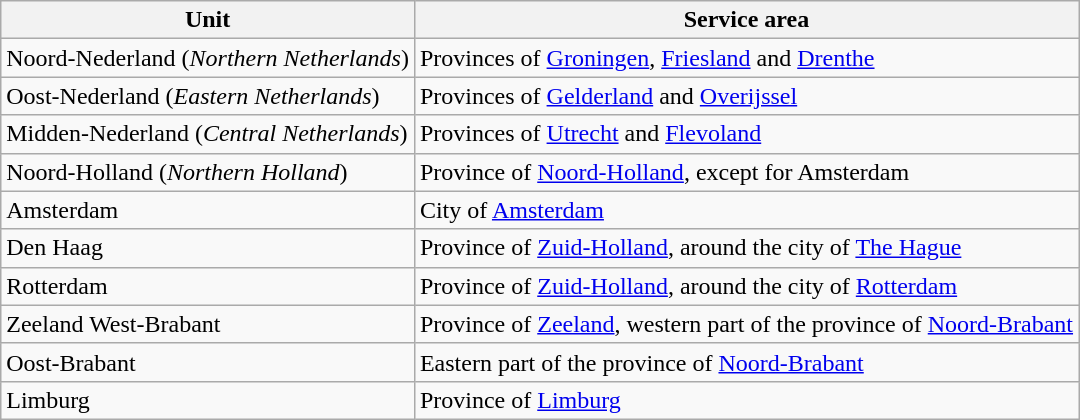<table class="wikitable">
<tr>
<th>Unit</th>
<th>Service area</th>
</tr>
<tr>
<td>Noord-Nederland (<em>Northern Netherlands</em>)</td>
<td>Provinces of <a href='#'>Groningen</a>, <a href='#'>Friesland</a> and <a href='#'>Drenthe</a></td>
</tr>
<tr>
<td>Oost-Nederland (<em>Eastern Netherlands</em>)</td>
<td>Provinces of <a href='#'>Gelderland</a> and <a href='#'>Overijssel</a></td>
</tr>
<tr>
<td>Midden-Nederland (<em>Central Netherlands</em>)</td>
<td>Provinces of <a href='#'>Utrecht</a> and <a href='#'>Flevoland</a></td>
</tr>
<tr>
<td>Noord-Holland (<em>Northern Holland</em>)</td>
<td>Province of <a href='#'>Noord-Holland</a>, except for Amsterdam</td>
</tr>
<tr>
<td>Amsterdam</td>
<td>City of <a href='#'>Amsterdam</a></td>
</tr>
<tr>
<td>Den Haag</td>
<td>Province of <a href='#'>Zuid-Holland</a>, around the city of <a href='#'>The Hague</a></td>
</tr>
<tr>
<td>Rotterdam</td>
<td>Province of <a href='#'>Zuid-Holland</a>, around the city of <a href='#'>Rotterdam</a></td>
</tr>
<tr>
<td>Zeeland West-Brabant</td>
<td>Province of <a href='#'>Zeeland</a>, western part of the province of <a href='#'>Noord-Brabant</a></td>
</tr>
<tr>
<td>Oost-Brabant</td>
<td>Eastern part of the province of <a href='#'>Noord-Brabant</a></td>
</tr>
<tr>
<td>Limburg</td>
<td>Province of <a href='#'>Limburg</a></td>
</tr>
</table>
